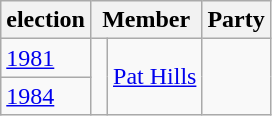<table class="wikitable">
<tr>
<th>election</th>
<th colspan="2">Member</th>
<th>Party</th>
</tr>
<tr>
<td><a href='#'>1981</a></td>
<td rowspan="2" > </td>
<td rowspan="2"><a href='#'>Pat Hills</a></td>
<td rowspan="2"></td>
</tr>
<tr>
<td><a href='#'>1984</a></td>
</tr>
</table>
